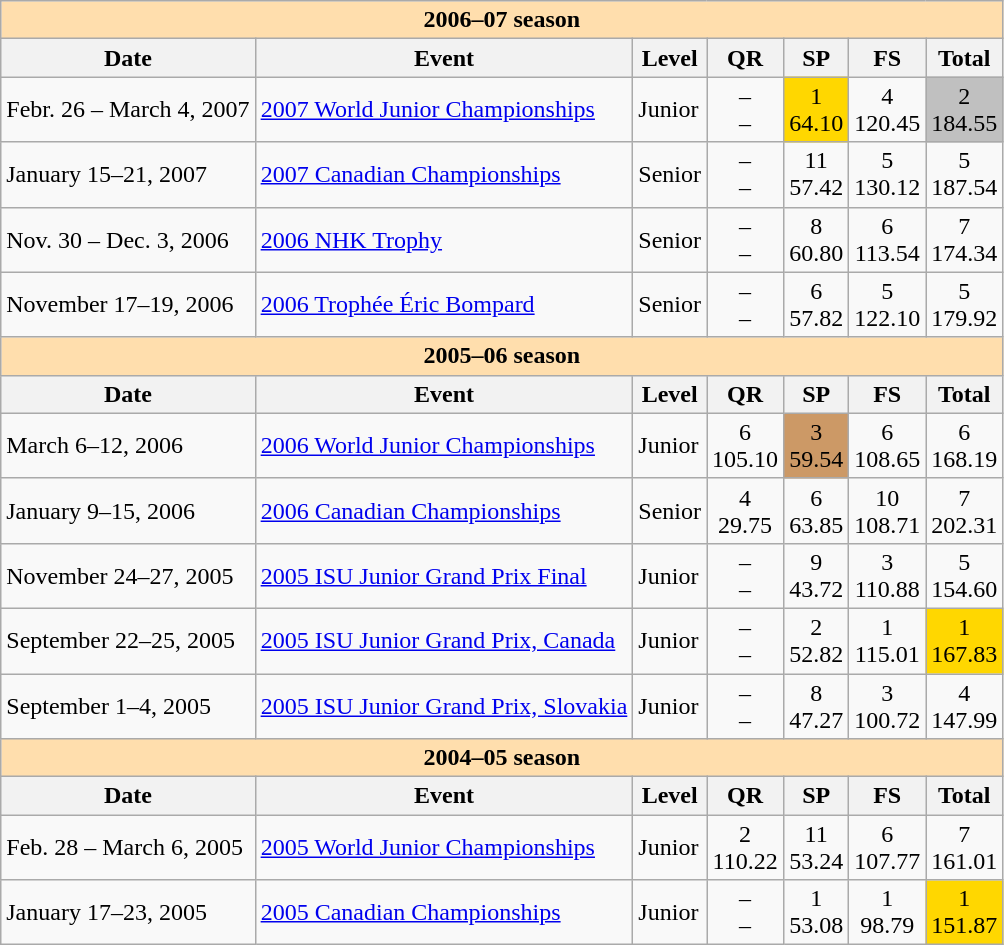<table class="wikitable">
<tr>
<th style="background-color: #ffdead;" colspan=7>2006–07 season</th>
</tr>
<tr>
<th>Date</th>
<th>Event</th>
<th>Level</th>
<th>QR</th>
<th>SP</th>
<th>FS</th>
<th>Total</th>
</tr>
<tr>
<td>Febr. 26 – March 4, 2007</td>
<td><a href='#'>2007 World Junior Championships</a></td>
<td>Junior</td>
<td align=center>–<br>–</td>
<td align=center bgcolor=gold>1<br>64.10</td>
<td align=center>4<br>120.45</td>
<td align=center bgcolor=silver>2<br>184.55</td>
</tr>
<tr>
<td>January 15–21, 2007</td>
<td><a href='#'>2007 Canadian Championships</a></td>
<td>Senior</td>
<td align=center>–<br>–</td>
<td align=center>11<br>57.42</td>
<td align=center>5<br>130.12</td>
<td align=center>5<br>187.54</td>
</tr>
<tr>
<td>Nov. 30 – Dec. 3, 2006</td>
<td><a href='#'>2006 NHK Trophy</a></td>
<td>Senior</td>
<td align=center>–<br>–</td>
<td align=center>8<br>60.80</td>
<td align=center>6<br>113.54</td>
<td align=center>7<br>174.34</td>
</tr>
<tr>
<td>November 17–19, 2006</td>
<td><a href='#'>2006 Trophée Éric Bompard</a></td>
<td>Senior</td>
<td align=center>–<br>–</td>
<td align=center>6<br>57.82</td>
<td align=center>5<br>122.10</td>
<td align=center>5<br>179.92</td>
</tr>
<tr>
<th style="background-color: #ffdead;" colspan=7>2005–06 season</th>
</tr>
<tr>
<th>Date</th>
<th>Event</th>
<th>Level</th>
<th>QR</th>
<th>SP</th>
<th>FS</th>
<th>Total</th>
</tr>
<tr>
<td>March 6–12, 2006</td>
<td><a href='#'>2006 World Junior Championships</a></td>
<td>Junior</td>
<td align=center>6<br>105.10</td>
<td align=center bgcolor=cc9966>3<br>59.54</td>
<td align=center>6<br>108.65</td>
<td align=center>6<br>168.19</td>
</tr>
<tr>
<td>January 9–15, 2006</td>
<td><a href='#'>2006 Canadian Championships</a></td>
<td>Senior</td>
<td align=center>4<br>29.75</td>
<td align=center>6<br>63.85</td>
<td align=center>10<br>108.71</td>
<td align=center>7<br>202.31</td>
</tr>
<tr>
<td>November 24–27, 2005</td>
<td><a href='#'>2005 ISU Junior Grand Prix Final</a></td>
<td>Junior</td>
<td align=center>–<br>–</td>
<td align=center>9<br>43.72</td>
<td align=center>3<br>110.88</td>
<td align=center>5<br>154.60</td>
</tr>
<tr>
<td>September 22–25, 2005</td>
<td><a href='#'>2005 ISU Junior Grand Prix, Canada</a></td>
<td>Junior</td>
<td align=center>–<br>–</td>
<td align=center>2<br>52.82</td>
<td align=center>1<br>115.01</td>
<td align=center bgcolor=gold>1<br>167.83</td>
</tr>
<tr>
<td>September 1–4, 2005</td>
<td><a href='#'>2005 ISU Junior Grand Prix, Slovakia</a></td>
<td>Junior</td>
<td align=center>–<br>–</td>
<td align=center>8<br>47.27</td>
<td align=center>3<br>100.72</td>
<td align=center>4<br>147.99</td>
</tr>
<tr>
<th style="background-color: #ffdead;" colspan=7>2004–05 season</th>
</tr>
<tr>
<th>Date</th>
<th>Event</th>
<th>Level</th>
<th>QR</th>
<th>SP</th>
<th>FS</th>
<th>Total</th>
</tr>
<tr>
<td>Feb. 28 – March 6, 2005</td>
<td><a href='#'>2005 World Junior Championships</a></td>
<td>Junior</td>
<td align=center>2<br>110.22</td>
<td align=center>11<br>53.24</td>
<td align=center>6<br>107.77</td>
<td align=center>7<br>161.01</td>
</tr>
<tr>
<td>January 17–23, 2005</td>
<td><a href='#'>2005 Canadian Championships</a></td>
<td>Junior</td>
<td align=center>–<br>–</td>
<td align=center>1<br>53.08</td>
<td align=center>1<br>98.79</td>
<td align=center bgcolor=gold>1<br>151.87</td>
</tr>
</table>
